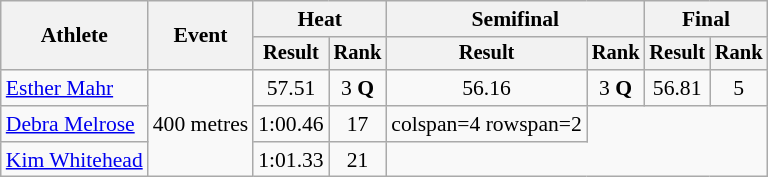<table class=wikitable style=font-size:90%>
<tr>
<th rowspan=2>Athlete</th>
<th rowspan=2>Event</th>
<th colspan=2>Heat</th>
<th colspan=2>Semifinal</th>
<th colspan=2>Final</th>
</tr>
<tr style=font-size:95%>
<th>Result</th>
<th>Rank</th>
<th>Result</th>
<th>Rank</th>
<th>Result</th>
<th>Rank</th>
</tr>
<tr align=center>
<td align=left><a href='#'>Esther Mahr</a></td>
<td align=left rowspan=4>400 metres</td>
<td>57.51</td>
<td>3 <strong>Q</strong></td>
<td>56.16</td>
<td>3 <strong>Q</strong></td>
<td>56.81</td>
<td>5</td>
</tr>
<tr align=center>
<td align=left><a href='#'>Debra Melrose</a></td>
<td>1:00.46</td>
<td>17</td>
<td>colspan=4 rowspan=2 </td>
</tr>
<tr align=center>
<td align=left><a href='#'>Kim Whitehead</a></td>
<td>1:01.33</td>
<td>21</td>
</tr>
</table>
